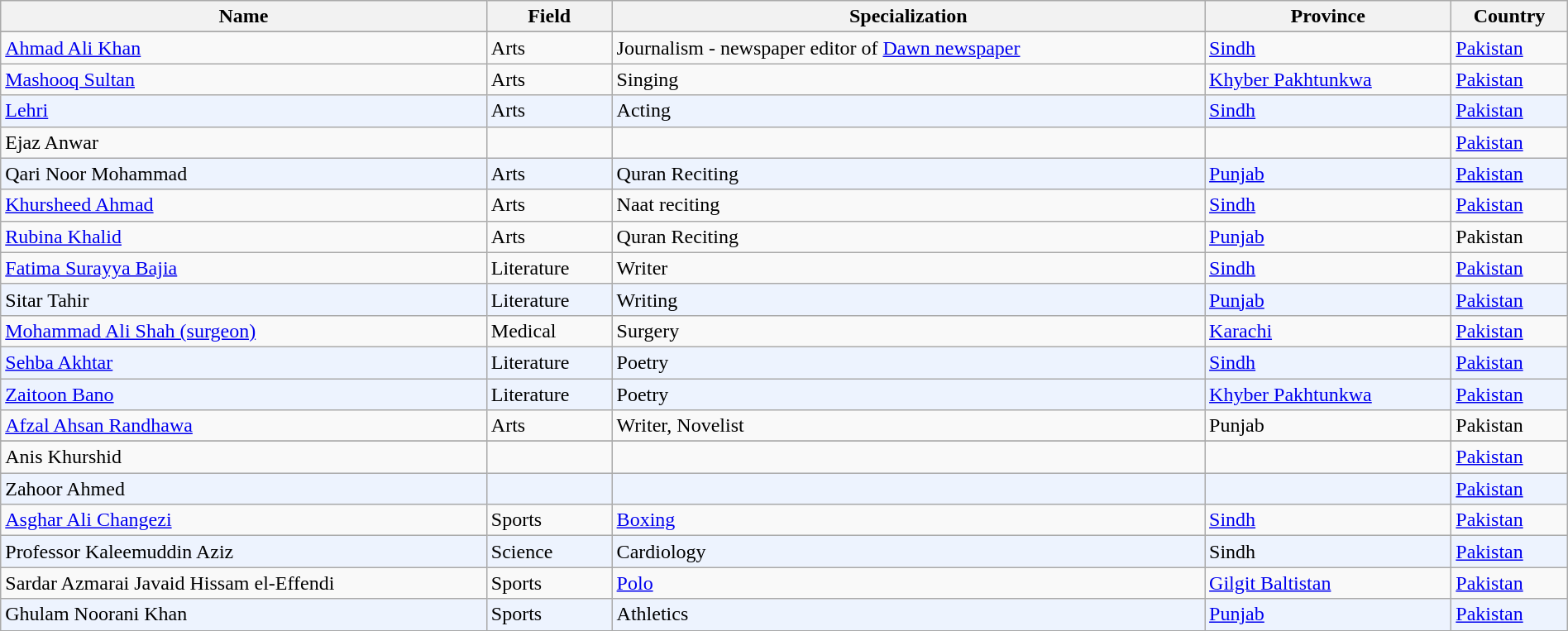<table class="wikitable sortable" width="100%">
<tr>
<th>Name</th>
<th>Field</th>
<th>Specialization</th>
<th>Province</th>
<th>Country</th>
</tr>
<tr bgcolor=#edf3fe>
</tr>
<tr>
<td><a href='#'>Ahmad Ali Khan</a></td>
<td>Arts</td>
<td>Journalism - newspaper editor of <a href='#'>Dawn newspaper</a></td>
<td><a href='#'>Sindh</a></td>
<td><a href='#'>Pakistan</a></td>
</tr>
<tr>
<td><a href='#'>Mashooq Sultan</a></td>
<td>Arts</td>
<td>Singing</td>
<td><a href='#'>Khyber Pakhtunkwa</a></td>
<td><a href='#'>Pakistan</a></td>
</tr>
<tr bgcolor=#edf3fe>
<td><a href='#'>Lehri</a></td>
<td>Arts</td>
<td>Acting</td>
<td><a href='#'>Sindh</a></td>
<td><a href='#'>Pakistan</a></td>
</tr>
<tr>
<td>Ejaz Anwar</td>
<td></td>
<td></td>
<td></td>
<td><a href='#'>Pakistan</a></td>
</tr>
<tr bgcolor=#edf3fe>
<td>Qari Noor Mohammad</td>
<td>Arts</td>
<td>Quran Reciting</td>
<td><a href='#'>Punjab</a></td>
<td><a href='#'>Pakistan</a></td>
</tr>
<tr>
<td><a href='#'>Khursheed Ahmad</a></td>
<td>Arts</td>
<td>Naat reciting</td>
<td><a href='#'>Sindh</a></td>
<td><a href='#'>Pakistan</a></td>
</tr>
<tr>
<td><a href='#'>Rubina Khalid</a></td>
<td>Arts</td>
<td>Quran Reciting</td>
<td><a href='#'>Punjab</a></td>
<td>Pakistan</td>
</tr>
<tr>
<td><a href='#'>Fatima Surayya Bajia</a></td>
<td>Literature</td>
<td>Writer</td>
<td><a href='#'>Sindh</a></td>
<td><a href='#'>Pakistan</a></td>
</tr>
<tr bgcolor=#edf3fe>
<td>Sitar Tahir</td>
<td>Literature</td>
<td>Writing</td>
<td><a href='#'>Punjab</a></td>
<td><a href='#'>Pakistan</a></td>
</tr>
<tr>
<td><a href='#'>Mohammad Ali Shah (surgeon)</a></td>
<td>Medical</td>
<td>Surgery</td>
<td><a href='#'>Karachi</a></td>
<td><a href='#'>Pakistan</a></td>
</tr>
<tr bgcolor=#edf3fe>
<td><a href='#'>Sehba Akhtar</a></td>
<td>Literature</td>
<td>Poetry</td>
<td><a href='#'>Sindh</a></td>
<td><a href='#'>Pakistan</a></td>
</tr>
<tr bgcolor=#edf3fe>
<td><a href='#'>Zaitoon Bano</a></td>
<td>Literature</td>
<td>Poetry</td>
<td><a href='#'>Khyber Pakhtunkwa</a></td>
<td><a href='#'>Pakistan</a></td>
</tr>
<tr>
<td><a href='#'>Afzal Ahsan Randhawa</a></td>
<td>Arts</td>
<td>Writer, Novelist</td>
<td>Punjab</td>
<td>Pakistan</td>
</tr>
<tr bgcolor=#edf3fe>
</tr>
<tr>
<td>Anis Khurshid</td>
<td></td>
<td></td>
<td></td>
<td><a href='#'>Pakistan</a></td>
</tr>
<tr bgcolor=#edf3fe>
<td>Zahoor Ahmed</td>
<td></td>
<td></td>
<td></td>
<td><a href='#'>Pakistan</a></td>
</tr>
<tr>
<td><a href='#'>Asghar Ali Changezi</a></td>
<td>Sports</td>
<td><a href='#'>Boxing</a></td>
<td><a href='#'>Sindh</a></td>
<td><a href='#'>Pakistan</a></td>
</tr>
<tr bgcolor=#edf3fe>
<td>Professor Kaleemuddin Aziz</td>
<td>Science</td>
<td>Cardiology</td>
<td>Sindh</td>
<td><a href='#'>Pakistan</a></td>
</tr>
<tr>
<td>Sardar Azmarai Javaid Hissam el-Effendi</td>
<td>Sports</td>
<td><a href='#'>Polo</a></td>
<td><a href='#'>Gilgit Baltistan</a></td>
<td><a href='#'>Pakistan</a></td>
</tr>
<tr bgcolor=#edf3fe>
<td>Ghulam Noorani Khan</td>
<td>Sports</td>
<td>Athletics</td>
<td><a href='#'>Punjab</a></td>
<td><a href='#'>Pakistan</a></td>
</tr>
<tr>
</tr>
</table>
